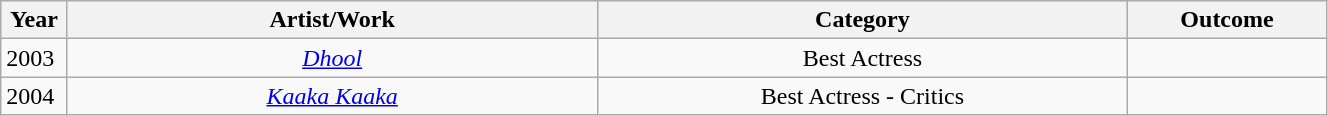<table class="wikitable" style="width:70%;">
<tr>
<th width=5%>Year</th>
<th style="width:40%;">Artist/Work</th>
<th style="width:40%;">Category</th>
<th style="width:15%;">Outcome</th>
</tr>
<tr>
<td style="text-align:left;">2003</td>
<td style="text-align:center;"><em><a href='#'>Dhool</a></em></td>
<td style="text-align:center;">Best Actress</td>
<td></td>
</tr>
<tr>
<td style="text-align:left;">2004</td>
<td style="text-align:center;"><em><a href='#'>Kaaka Kaaka</a></em></td>
<td style="text-align:center;">Best Actress - Critics</td>
<td></td>
</tr>
</table>
